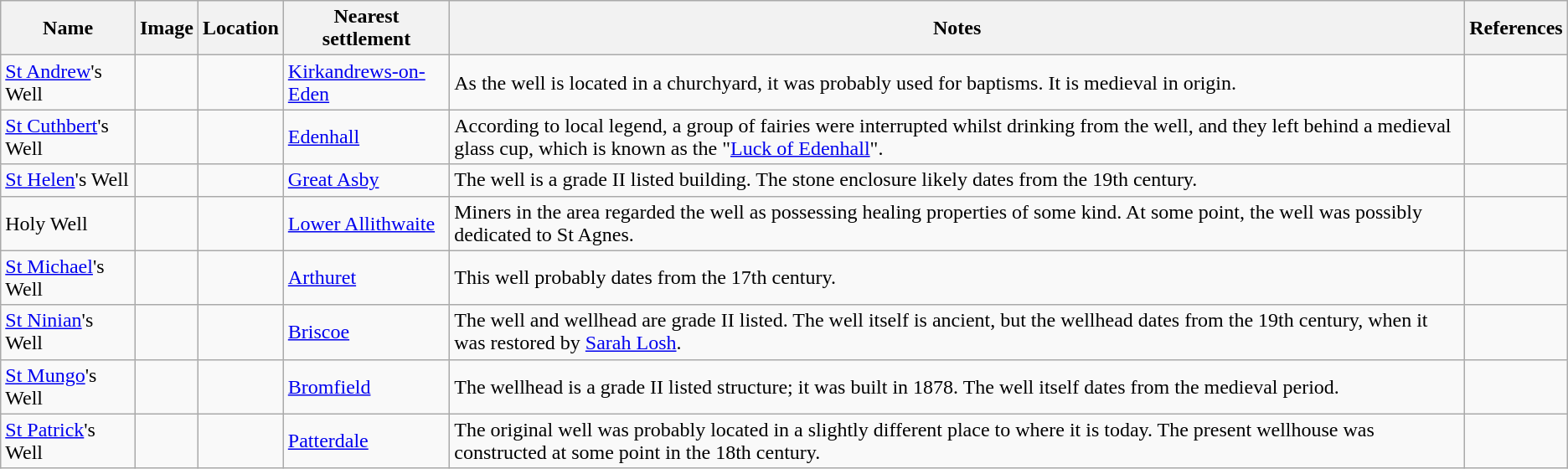<table class="wikitable">
<tr>
<th>Name</th>
<th>Image</th>
<th>Location</th>
<th>Nearest settlement</th>
<th>Notes</th>
<th>References</th>
</tr>
<tr>
<td><a href='#'>St Andrew</a>'s Well</td>
<td></td>
<td></td>
<td><a href='#'>Kirkandrews-on-Eden</a></td>
<td>As the well is located in a churchyard, it was probably used for baptisms. It is medieval in origin.</td>
<td></td>
</tr>
<tr>
<td><a href='#'>St Cuthbert</a>'s Well</td>
<td></td>
<td></td>
<td><a href='#'>Edenhall</a></td>
<td>According to local legend, a group of fairies were interrupted whilst drinking from the well, and they left behind a medieval glass cup, which is known as the "<a href='#'>Luck of Edenhall</a>".</td>
<td></td>
</tr>
<tr>
<td><a href='#'>St Helen</a>'s Well</td>
<td></td>
<td></td>
<td><a href='#'>Great Asby</a></td>
<td>The well is a grade II listed building. The stone enclosure likely dates from the 19th century.</td>
<td></td>
</tr>
<tr>
<td>Holy Well</td>
<td></td>
<td></td>
<td><a href='#'>Lower Allithwaite</a></td>
<td>Miners in the area regarded the well as possessing healing properties of some kind. At some point, the well was possibly dedicated to St Agnes.</td>
<td></td>
</tr>
<tr>
<td><a href='#'>St Michael</a>'s Well</td>
<td></td>
<td></td>
<td><a href='#'>Arthuret</a></td>
<td>This well probably dates from the 17th century.</td>
<td></td>
</tr>
<tr>
<td><a href='#'>St Ninian</a>'s Well</td>
<td></td>
<td></td>
<td><a href='#'>Briscoe</a></td>
<td>The well and wellhead are grade II listed. The well itself is ancient, but the wellhead dates from the 19th century, when it was restored by <a href='#'>Sarah Losh</a>.</td>
<td></td>
</tr>
<tr>
<td><a href='#'>St Mungo</a>'s Well</td>
<td></td>
<td></td>
<td><a href='#'>Bromfield</a></td>
<td>The wellhead is a grade II listed structure; it was built in 1878. The well itself dates from the medieval period.</td>
<td></td>
</tr>
<tr>
<td><a href='#'>St Patrick</a>'s Well</td>
<td></td>
<td></td>
<td><a href='#'>Patterdale</a></td>
<td>The original well was probably located in a slightly different place to where it is today. The present wellhouse was constructed at some point in the 18th century.</td>
<td></td>
</tr>
</table>
